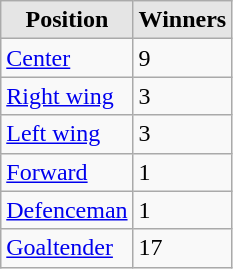<table class="wikitable">
<tr>
<th style="background:#e5e5e5;">Position</th>
<th style="background:#e5e5e5;">Winners</th>
</tr>
<tr>
<td><a href='#'>Center</a></td>
<td>9</td>
</tr>
<tr>
<td><a href='#'>Right wing</a></td>
<td>3</td>
</tr>
<tr>
<td><a href='#'>Left wing</a></td>
<td>3</td>
</tr>
<tr>
<td><a href='#'>Forward</a></td>
<td>1</td>
</tr>
<tr>
<td><a href='#'>Defenceman</a></td>
<td>1</td>
</tr>
<tr>
<td><a href='#'>Goaltender</a></td>
<td>17</td>
</tr>
</table>
